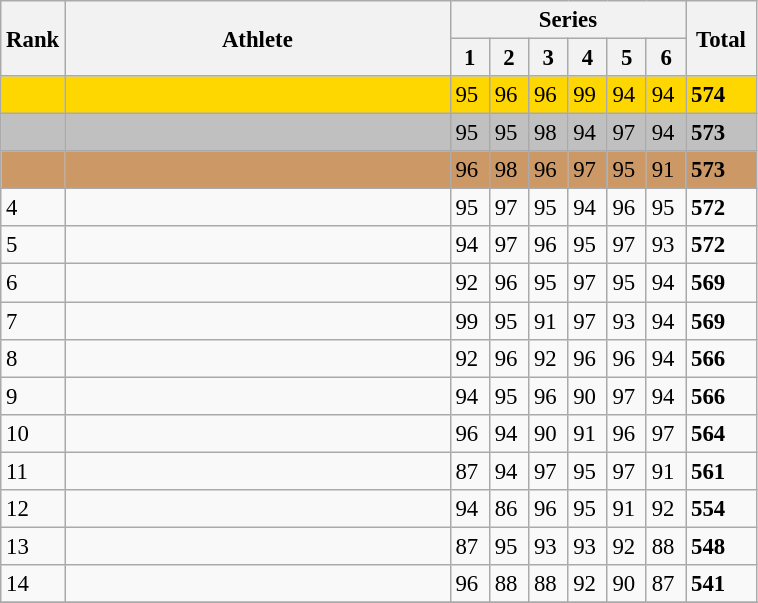<table class="wikitable" style="font-size:95%" style="width:35em;" style="text-align:center">
<tr>
<th rowspan=2>Rank</th>
<th rowspan=2 width=250>Athlete</th>
<th colspan=6 width=150>Series</th>
<th rowspan=2 width=40>Total</th>
</tr>
<tr>
<th>1</th>
<th>2</th>
<th>3</th>
<th>4</th>
<th>5</th>
<th>6</th>
</tr>
<tr bgcolor=gold>
<td></td>
<td align=left></td>
<td>95</td>
<td>96</td>
<td>96</td>
<td>99</td>
<td>94</td>
<td>94</td>
<td><strong>574</strong></td>
</tr>
<tr bgcolor=silver>
<td></td>
<td align=left></td>
<td>95</td>
<td>95</td>
<td>98</td>
<td>94</td>
<td>97</td>
<td>94</td>
<td><strong>573</strong></td>
</tr>
<tr bgcolor=cc9966>
<td></td>
<td align=left></td>
<td>96</td>
<td>98</td>
<td>96</td>
<td>97</td>
<td>95</td>
<td>91</td>
<td><strong>573</strong></td>
</tr>
<tr>
<td>4</td>
<td align=left></td>
<td>95</td>
<td>97</td>
<td>95</td>
<td>94</td>
<td>96</td>
<td>95</td>
<td><strong>572</strong></td>
</tr>
<tr>
<td>5</td>
<td align=left></td>
<td>94</td>
<td>97</td>
<td>96</td>
<td>95</td>
<td>97</td>
<td>93</td>
<td><strong>572</strong></td>
</tr>
<tr>
<td>6</td>
<td align=left></td>
<td>92</td>
<td>96</td>
<td>95</td>
<td>97</td>
<td>95</td>
<td>94</td>
<td><strong>569</strong></td>
</tr>
<tr>
<td>7</td>
<td align=left></td>
<td>99</td>
<td>95</td>
<td>91</td>
<td>97</td>
<td>93</td>
<td>94</td>
<td><strong>569</strong></td>
</tr>
<tr>
<td>8</td>
<td align=left></td>
<td>92</td>
<td>96</td>
<td>92</td>
<td>96</td>
<td>96</td>
<td>94</td>
<td><strong>566</strong></td>
</tr>
<tr>
<td>9</td>
<td align=left></td>
<td>94</td>
<td>95</td>
<td>96</td>
<td>90</td>
<td>97</td>
<td>94</td>
<td><strong>566</strong></td>
</tr>
<tr>
<td>10</td>
<td align=left></td>
<td>96</td>
<td>94</td>
<td>90</td>
<td>91</td>
<td>96</td>
<td>97</td>
<td><strong>564</strong></td>
</tr>
<tr>
<td>11</td>
<td align=left></td>
<td>87</td>
<td>94</td>
<td>97</td>
<td>95</td>
<td>97</td>
<td>91</td>
<td><strong>561</strong></td>
</tr>
<tr>
<td>12</td>
<td align=left></td>
<td>94</td>
<td>86</td>
<td>96</td>
<td>95</td>
<td>91</td>
<td>92</td>
<td><strong>554</strong></td>
</tr>
<tr>
<td>13</td>
<td align=left></td>
<td>87</td>
<td>95</td>
<td>93</td>
<td>93</td>
<td>92</td>
<td>88</td>
<td><strong>548</strong></td>
</tr>
<tr>
<td>14</td>
<td align=left></td>
<td>96</td>
<td>88</td>
<td>88</td>
<td>92</td>
<td>90</td>
<td>87</td>
<td><strong>541</strong></td>
</tr>
<tr>
</tr>
</table>
